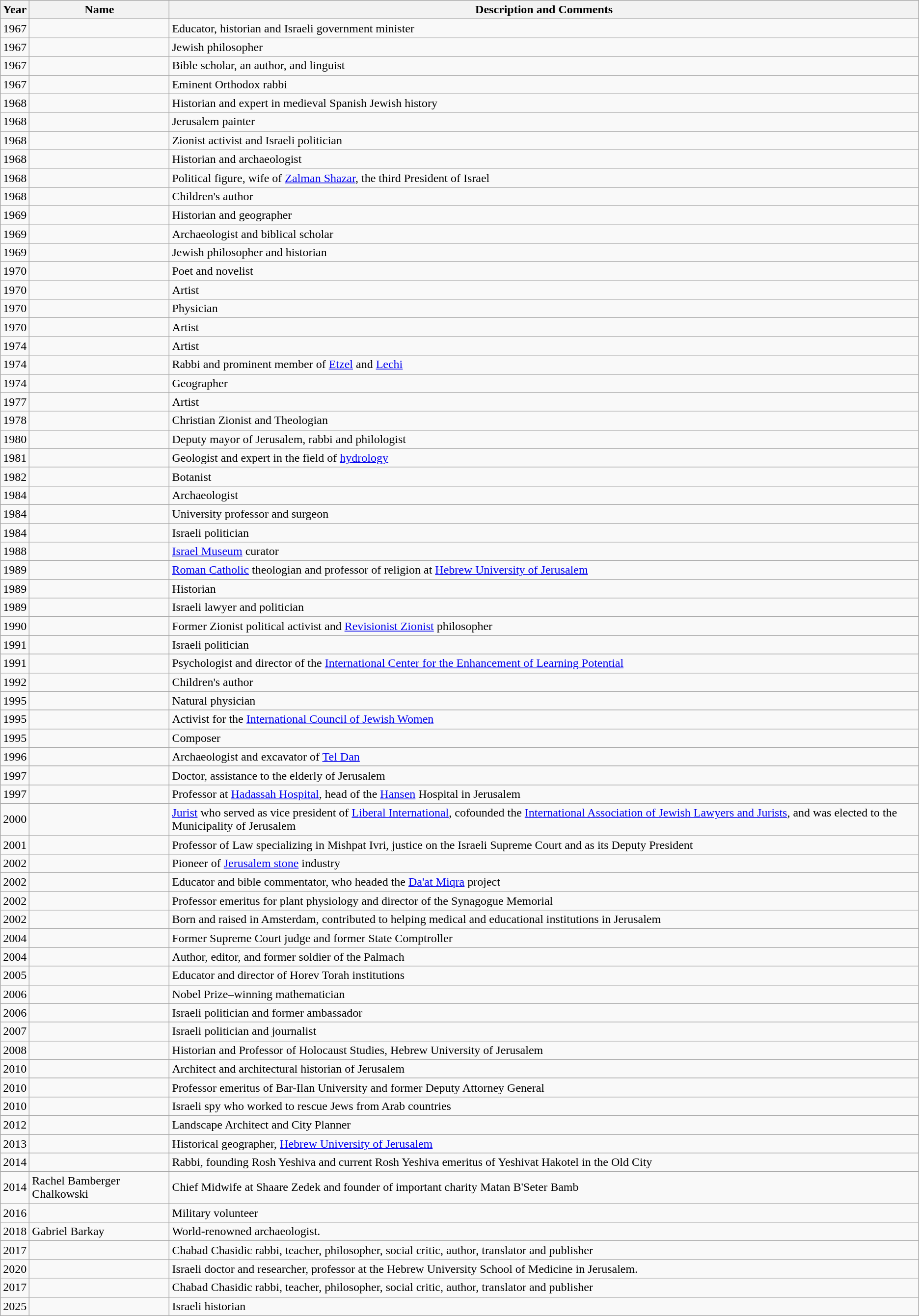<table class="wikitable sortable">
<tr>
<th>Year</th>
<th>Name</th>
<th>Description and Comments</th>
</tr>
<tr>
<td>1967</td>
<td></td>
<td>Educator, historian and Israeli government minister</td>
</tr>
<tr>
<td>1967</td>
<td></td>
<td>Jewish philosopher</td>
</tr>
<tr>
<td>1967</td>
<td></td>
<td>Bible scholar, an author, and linguist</td>
</tr>
<tr>
<td>1967</td>
<td></td>
<td>Eminent Orthodox rabbi</td>
</tr>
<tr>
<td>1968</td>
<td></td>
<td>Historian and expert in medieval Spanish Jewish history</td>
</tr>
<tr>
<td>1968</td>
<td></td>
<td>Jerusalem painter</td>
</tr>
<tr>
<td>1968</td>
<td></td>
<td>Zionist activist and Israeli politician</td>
</tr>
<tr>
<td>1968</td>
<td></td>
<td>Historian and archaeologist</td>
</tr>
<tr>
<td>1968</td>
<td></td>
<td>Political figure, wife of <a href='#'>Zalman Shazar</a>, the third President of Israel</td>
</tr>
<tr>
<td>1968</td>
<td></td>
<td>Children's author</td>
</tr>
<tr>
<td>1969</td>
<td></td>
<td>Historian and geographer</td>
</tr>
<tr>
<td>1969</td>
<td></td>
<td>Archaeologist and biblical scholar</td>
</tr>
<tr>
<td>1969</td>
<td></td>
<td>Jewish philosopher and historian</td>
</tr>
<tr>
<td>1970</td>
<td></td>
<td>Poet and novelist</td>
</tr>
<tr>
<td>1970</td>
<td></td>
<td>Artist</td>
</tr>
<tr>
<td>1970</td>
<td></td>
<td>Physician</td>
</tr>
<tr>
<td>1970</td>
<td></td>
<td>Artist</td>
</tr>
<tr>
<td>1974</td>
<td></td>
<td>Artist</td>
</tr>
<tr>
<td>1974</td>
<td></td>
<td>Rabbi and prominent member of <a href='#'>Etzel</a> and <a href='#'>Lechi</a></td>
</tr>
<tr>
<td>1974</td>
<td></td>
<td>Geographer</td>
</tr>
<tr>
<td>1977</td>
<td></td>
<td>Artist</td>
</tr>
<tr>
<td>1978</td>
<td></td>
<td>Christian Zionist and Theologian</td>
</tr>
<tr>
<td>1980</td>
<td></td>
<td>Deputy mayor of Jerusalem, rabbi and philologist</td>
</tr>
<tr>
<td>1981</td>
<td></td>
<td>Geologist and expert in the field of <a href='#'>hydrology</a></td>
</tr>
<tr>
<td>1982</td>
<td></td>
<td>Botanist</td>
</tr>
<tr>
<td>1984</td>
<td></td>
<td>Archaeologist</td>
</tr>
<tr>
<td>1984</td>
<td></td>
<td>University professor and surgeon</td>
</tr>
<tr>
<td>1984</td>
<td></td>
<td>Israeli politician</td>
</tr>
<tr>
<td>1988</td>
<td></td>
<td><a href='#'>Israel Museum</a> curator</td>
</tr>
<tr>
<td>1989</td>
<td></td>
<td><a href='#'>Roman Catholic</a> theologian and professor of religion at <a href='#'>Hebrew University of Jerusalem</a></td>
</tr>
<tr>
<td>1989</td>
<td></td>
<td>Historian</td>
</tr>
<tr>
<td>1989</td>
<td></td>
<td>Israeli lawyer and politician</td>
</tr>
<tr>
<td>1990</td>
<td></td>
<td>Former Zionist political activist and <a href='#'>Revisionist Zionist</a> philosopher</td>
</tr>
<tr>
<td>1991</td>
<td></td>
<td>Israeli politician</td>
</tr>
<tr>
<td>1991</td>
<td></td>
<td>Psychologist and director of the <a href='#'>International Center for the Enhancement of Learning Potential</a></td>
</tr>
<tr>
<td>1992</td>
<td></td>
<td>Children's author</td>
</tr>
<tr>
<td>1995</td>
<td></td>
<td>Natural physician</td>
</tr>
<tr>
<td>1995</td>
<td></td>
<td>Activist for the <a href='#'>International Council of Jewish Women</a></td>
</tr>
<tr>
<td>1995</td>
<td></td>
<td>Composer</td>
</tr>
<tr>
<td>1996</td>
<td></td>
<td>Archaeologist and excavator of <a href='#'>Tel Dan</a></td>
</tr>
<tr>
<td>1997</td>
<td></td>
<td>Doctor, assistance to the elderly of Jerusalem</td>
</tr>
<tr>
<td>1997</td>
<td></td>
<td>Professor at <a href='#'>Hadassah Hospital</a>, head of the <a href='#'>Hansen</a> Hospital in Jerusalem</td>
</tr>
<tr>
<td>2000</td>
<td></td>
<td><a href='#'>Jurist</a> who served as vice president of <a href='#'>Liberal International</a>, cofounded the <a href='#'>International Association of Jewish Lawyers and Jurists</a>, and was elected to the Municipality of Jerusalem</td>
</tr>
<tr>
<td>2001</td>
<td></td>
<td>Professor of Law specializing in Mishpat Ivri, justice on the Israeli Supreme Court and as its Deputy President</td>
</tr>
<tr>
<td>2002</td>
<td></td>
<td>Pioneer of <a href='#'>Jerusalem stone</a> industry</td>
</tr>
<tr>
<td>2002</td>
<td></td>
<td>Educator and bible commentator, who headed the <a href='#'>Da'at Miqra</a> project</td>
</tr>
<tr>
<td>2002</td>
<td></td>
<td>Professor emeritus for plant physiology and director of the Synagogue Memorial</td>
</tr>
<tr>
<td>2002</td>
<td></td>
<td>Born and raised in Amsterdam, contributed to helping medical and educational institutions in Jerusalem</td>
</tr>
<tr>
<td>2004</td>
<td></td>
<td>Former Supreme Court judge and former State Comptroller</td>
</tr>
<tr>
<td>2004</td>
<td></td>
<td>Author, editor, and former soldier of the Palmach</td>
</tr>
<tr>
<td>2005</td>
<td></td>
<td>Educator and director of Horev Torah institutions</td>
</tr>
<tr>
<td>2006</td>
<td></td>
<td>Nobel Prize–winning mathematician</td>
</tr>
<tr>
<td>2006</td>
<td></td>
<td>Israeli politician and former ambassador</td>
</tr>
<tr>
<td>2007</td>
<td></td>
<td>Israeli politician and journalist</td>
</tr>
<tr>
<td>2008</td>
<td></td>
<td>Historian and Professor of Holocaust Studies, Hebrew University of Jerusalem</td>
</tr>
<tr>
<td>2010</td>
<td></td>
<td>Architect and architectural historian of Jerusalem</td>
</tr>
<tr>
<td>2010</td>
<td></td>
<td>Professor emeritus of Bar-Ilan University and former Deputy Attorney General</td>
</tr>
<tr>
<td>2010</td>
<td></td>
<td>Israeli spy who worked to rescue Jews from Arab countries</td>
</tr>
<tr>
<td>2012</td>
<td></td>
<td>Landscape Architect and City Planner</td>
</tr>
<tr>
<td>2013</td>
<td></td>
<td>Historical geographer, <a href='#'>Hebrew University of Jerusalem</a></td>
</tr>
<tr>
<td>2014</td>
<td></td>
<td>Rabbi, founding Rosh Yeshiva and current Rosh Yeshiva emeritus of Yeshivat Hakotel in the Old City</td>
</tr>
<tr>
<td>2014</td>
<td>Rachel Bamberger Chalkowski</td>
<td>Chief Midwife at Shaare Zedek and founder of important charity Matan B'Seter Bamb</td>
</tr>
<tr>
<td>2016</td>
<td></td>
<td>Military volunteer</td>
</tr>
<tr>
<td>2018</td>
<td>Gabriel Barkay</td>
<td>World-renowned archaeologist.</td>
</tr>
<tr>
<td>2017</td>
<td></td>
<td>Chabad Chasidic rabbi, teacher, philosopher, social critic, author, translator and publisher</td>
</tr>
<tr>
<td>2020</td>
<td></td>
<td>Israeli doctor and researcher, professor at the Hebrew University School of Medicine in Jerusalem.</td>
</tr>
<tr>
<td>2017</td>
<td></td>
<td>Chabad Chasidic rabbi, teacher, philosopher, social critic, author, translator and publisher</td>
</tr>
<tr>
<td>2025</td>
<td></td>
<td>Israeli historian</td>
</tr>
</table>
